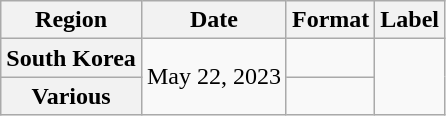<table class="wikitable plainrowheaders" style="text-align:center;">
<tr>
<th scope="col">Region</th>
<th scope="col">Date</th>
<th scope="col">Format</th>
<th scope="col">Label</th>
</tr>
<tr>
<th scope="row">South Korea</th>
<td rowspan="2">May 22, 2023</td>
<td></td>
<td rowspan="2"></td>
</tr>
<tr>
<th scope="row">Various</th>
<td></td>
</tr>
</table>
